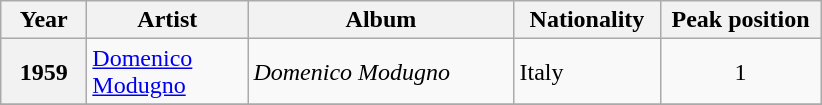<table class="wikitable sortable plainrowheaders">
<tr>
<th style="width:50px;">Year</th>
<th style="width:100px;">Artist</th>
<th style="width:170px;">Album</th>
<th style="width:90px;">Nationality</th>
<th style="width:100px;">Peak position</th>
</tr>
<tr>
<th scope="row">1959</th>
<td><a href='#'>Domenico Modugno</a></td>
<td><em>Domenico Modugno</em></td>
<td>Italy</td>
<td style="text-align:center;">1</td>
</tr>
<tr>
</tr>
</table>
